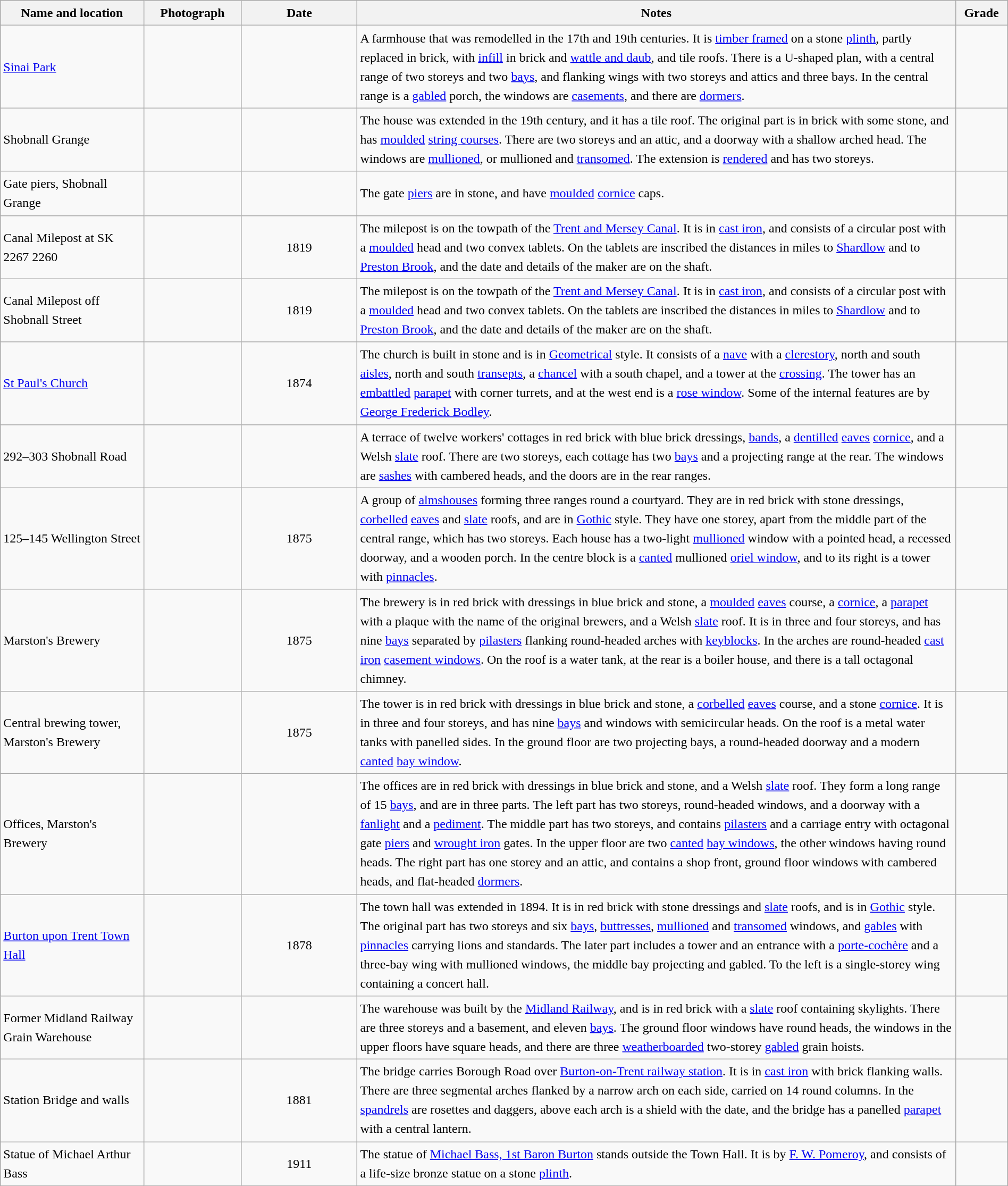<table class="wikitable sortable plainrowheaders" style="width:100%; border:0; text-align:left; line-height:150%;">
<tr>
<th scope="col"  style="width:150px">Name and location</th>
<th scope="col"  style="width:100px" class="unsortable">Photograph</th>
<th scope="col"  style="width:120px">Date</th>
<th scope="col"  style="width:650px" class="unsortable">Notes</th>
<th scope="col"  style="width:50px">Grade</th>
</tr>
<tr>
<td><a href='#'>Sinai Park</a><br><small></small></td>
<td></td>
<td align="center"></td>
<td>A farmhouse that was remodelled in the 17th and 19th centuries.  It is <a href='#'>timber framed</a> on a stone <a href='#'>plinth</a>, partly replaced in brick, with <a href='#'>infill</a> in brick and <a href='#'>wattle and daub</a>, and tile roofs.  There is a U-shaped plan, with a central range of two storeys and two <a href='#'>bays</a>, and flanking wings with two storeys and attics and three bays.  In the central range is a <a href='#'>gabled</a> porch, the windows are <a href='#'>casements</a>, and there are <a href='#'>dormers</a>.</td>
<td align="center" ></td>
</tr>
<tr>
<td>Shobnall Grange<br><small></small></td>
<td></td>
<td align="center"></td>
<td>The house was extended in the 19th century, and it has a tile roof.  The original part is in brick with some stone, and has <a href='#'>moulded</a> <a href='#'>string courses</a>.  There are two storeys and an attic, and a doorway with a shallow arched head.  The windows are <a href='#'>mullioned</a>, or mullioned and <a href='#'>transomed</a>.  The extension is <a href='#'>rendered</a> and has two storeys.</td>
<td align="center" ></td>
</tr>
<tr>
<td>Gate piers, Shobnall Grange<br><small></small></td>
<td></td>
<td align="center"></td>
<td>The gate <a href='#'>piers</a> are in stone, and have <a href='#'>moulded</a> <a href='#'>cornice</a> caps.</td>
<td align="center" ></td>
</tr>
<tr>
<td>Canal Milepost at SK 2267 2260<br><small></small></td>
<td></td>
<td align="center">1819</td>
<td>The milepost is on the towpath of the <a href='#'>Trent and Mersey Canal</a>.  It is in <a href='#'>cast iron</a>, and consists of a circular post with a <a href='#'>moulded</a> head and two convex tablets.  On the tablets are inscribed the distances in miles to <a href='#'>Shardlow</a> and to <a href='#'>Preston Brook</a>, and the date and details of the maker are on the shaft.</td>
<td align="center" ></td>
</tr>
<tr>
<td>Canal Milepost off Shobnall Street<br><small></small></td>
<td></td>
<td align="center">1819</td>
<td>The milepost is on the towpath of the <a href='#'>Trent and Mersey Canal</a>.  It is in <a href='#'>cast iron</a>, and consists of a circular post with a <a href='#'>moulded</a> head and two convex tablets.  On the tablets are inscribed the distances in miles to <a href='#'>Shardlow</a> and to <a href='#'>Preston Brook</a>, and the date and details of the maker are on the shaft.</td>
<td align="center" ></td>
</tr>
<tr>
<td><a href='#'>St Paul's Church</a><br><small></small></td>
<td></td>
<td align="center">1874</td>
<td>The church is built in stone and is in <a href='#'>Geometrical</a> style.  It consists of a <a href='#'>nave</a> with a <a href='#'>clerestory</a>, north and south <a href='#'>aisles</a>, north and south <a href='#'>transepts</a>, a <a href='#'>chancel</a> with a south chapel, and a tower at the <a href='#'>crossing</a>.  The tower has an <a href='#'>embattled</a> <a href='#'>parapet</a> with corner turrets, and at the west end is a <a href='#'>rose window</a>.  Some of the internal features are by <a href='#'>George Frederick Bodley</a>.</td>
<td align="center" ></td>
</tr>
<tr>
<td>292–303 Shobnall Road<br><small></small></td>
<td></td>
<td align="center"></td>
<td>A terrace of twelve workers' cottages in red brick with blue brick dressings, <a href='#'>bands</a>, a <a href='#'>dentilled</a> <a href='#'>eaves</a> <a href='#'>cornice</a>, and a Welsh <a href='#'>slate</a> roof.  There are two storeys, each cottage has two <a href='#'>bays</a> and a projecting range at the rear.  The windows are <a href='#'>sashes</a> with cambered heads, and the doors are in the rear ranges.</td>
<td align="center" ></td>
</tr>
<tr>
<td>125–145 Wellington Street<br><small></small></td>
<td></td>
<td align="center">1875</td>
<td>A group of <a href='#'>almshouses</a> forming three ranges round a courtyard.  They are in red brick with stone dressings, <a href='#'>corbelled</a> <a href='#'>eaves</a> and <a href='#'>slate</a> roofs, and are in <a href='#'>Gothic</a> style.  They have one storey, apart from the middle part of the central range, which has two storeys.  Each house has a two-light <a href='#'>mullioned</a> window with a pointed head, a recessed doorway, and a wooden porch.  In the centre block is a <a href='#'>canted</a> mullioned <a href='#'>oriel window</a>, and to its right is a tower with <a href='#'>pinnacles</a>.</td>
<td align="center" ></td>
</tr>
<tr>
<td>Marston's Brewery<br><small></small></td>
<td></td>
<td align="center">1875</td>
<td>The brewery is in red brick with dressings in blue brick and stone, a <a href='#'>moulded</a> <a href='#'>eaves</a> course, a <a href='#'>cornice</a>, a <a href='#'>parapet</a> with a plaque with the name of the original brewers, and a Welsh <a href='#'>slate</a> roof.  It is in three and four storeys, and has nine <a href='#'>bays</a> separated by <a href='#'>pilasters</a> flanking round-headed arches with <a href='#'>keyblocks</a>.  In the arches are round-headed <a href='#'>cast iron</a> <a href='#'>casement windows</a>.  On the roof is a water tank, at the rear is a boiler house, and there is a tall octagonal chimney.</td>
<td align="center" ></td>
</tr>
<tr>
<td>Central brewing tower, Marston's Brewery<br><small></small></td>
<td></td>
<td align="center">1875</td>
<td>The tower is in red brick with dressings in blue brick and stone, a <a href='#'>corbelled</a> <a href='#'>eaves</a> course, and a stone <a href='#'>cornice</a>.  It is in three and four storeys, and has nine <a href='#'>bays</a> and windows with semicircular heads.  On the roof is a metal water tanks with panelled sides.  In the ground floor are two projecting bays, a round-headed doorway and a modern <a href='#'>canted</a> <a href='#'>bay window</a>.</td>
<td align="center" ></td>
</tr>
<tr>
<td>Offices, Marston's Brewery<br><small></small></td>
<td></td>
<td align="center"></td>
<td>The offices are in red brick with dressings in blue brick and stone, and a Welsh <a href='#'>slate</a> roof.  They form a long range of 15 <a href='#'>bays</a>, and are in three parts.  The left part has two storeys, round-headed windows, and a doorway with a <a href='#'>fanlight</a> and a <a href='#'>pediment</a>.  The middle part has two storeys, and contains <a href='#'>pilasters</a> and a carriage entry with octagonal gate <a href='#'>piers</a> and <a href='#'>wrought iron</a> gates.  In the upper floor are two <a href='#'>canted</a> <a href='#'>bay windows</a>, the other windows having round heads.  The right part has one storey and an attic, and contains a shop front, ground floor windows with cambered heads, and flat-headed <a href='#'>dormers</a>.</td>
<td align="center" ></td>
</tr>
<tr>
<td><a href='#'>Burton upon Trent Town Hall</a><br><small></small></td>
<td></td>
<td align="center">1878</td>
<td>The town hall was extended in 1894.  It is in red brick with stone dressings and <a href='#'>slate</a> roofs, and is in  <a href='#'>Gothic</a> style.  The original part has two storeys and six <a href='#'>bays</a>, <a href='#'>buttresses</a>, <a href='#'>mullioned</a> and <a href='#'>transomed</a> windows, and <a href='#'>gables</a> with <a href='#'>pinnacles</a> carrying lions and standards.  The later part includes a tower and an entrance with a <a href='#'>porte-cochère</a> and a three-bay wing with mullioned windows, the middle bay projecting and gabled.  To the left is a single-storey wing containing a concert hall.</td>
<td align="center" ></td>
</tr>
<tr>
<td>Former Midland Railway Grain Warehouse<br><small></small></td>
<td></td>
<td align="center"></td>
<td>The warehouse was built by the <a href='#'>Midland Railway</a>, and is in red brick with a <a href='#'>slate</a> roof containing skylights.  There are three storeys and a basement, and eleven <a href='#'>bays</a>.  The ground floor windows have round heads, the windows in the upper floors have square heads, and there are three <a href='#'>weatherboarded</a> two-storey <a href='#'>gabled</a> grain hoists.</td>
<td align="center" ></td>
</tr>
<tr>
<td>Station Bridge and walls<br><small></small></td>
<td></td>
<td align="center">1881</td>
<td>The bridge carries Borough Road over <a href='#'>Burton-on-Trent railway station</a>.  It is in <a href='#'>cast iron</a> with brick flanking walls.  There are three segmental arches flanked by a narrow arch on each side, carried on 14 round columns.  In the <a href='#'>spandrels</a> are rosettes and daggers, above each arch is a shield with the date, and the bridge has a panelled <a href='#'>parapet</a> with a central lantern.</td>
<td align="center" ></td>
</tr>
<tr>
<td>Statue of Michael Arthur Bass<br><small></small></td>
<td></td>
<td align="center">1911</td>
<td>The statue of <a href='#'>Michael Bass, 1st Baron Burton</a> stands outside the Town Hall.  It is by <a href='#'>F. W. Pomeroy</a>, and consists of a life-size bronze statue on a stone <a href='#'>plinth</a>.</td>
<td align="center" ></td>
</tr>
<tr>
</tr>
</table>
